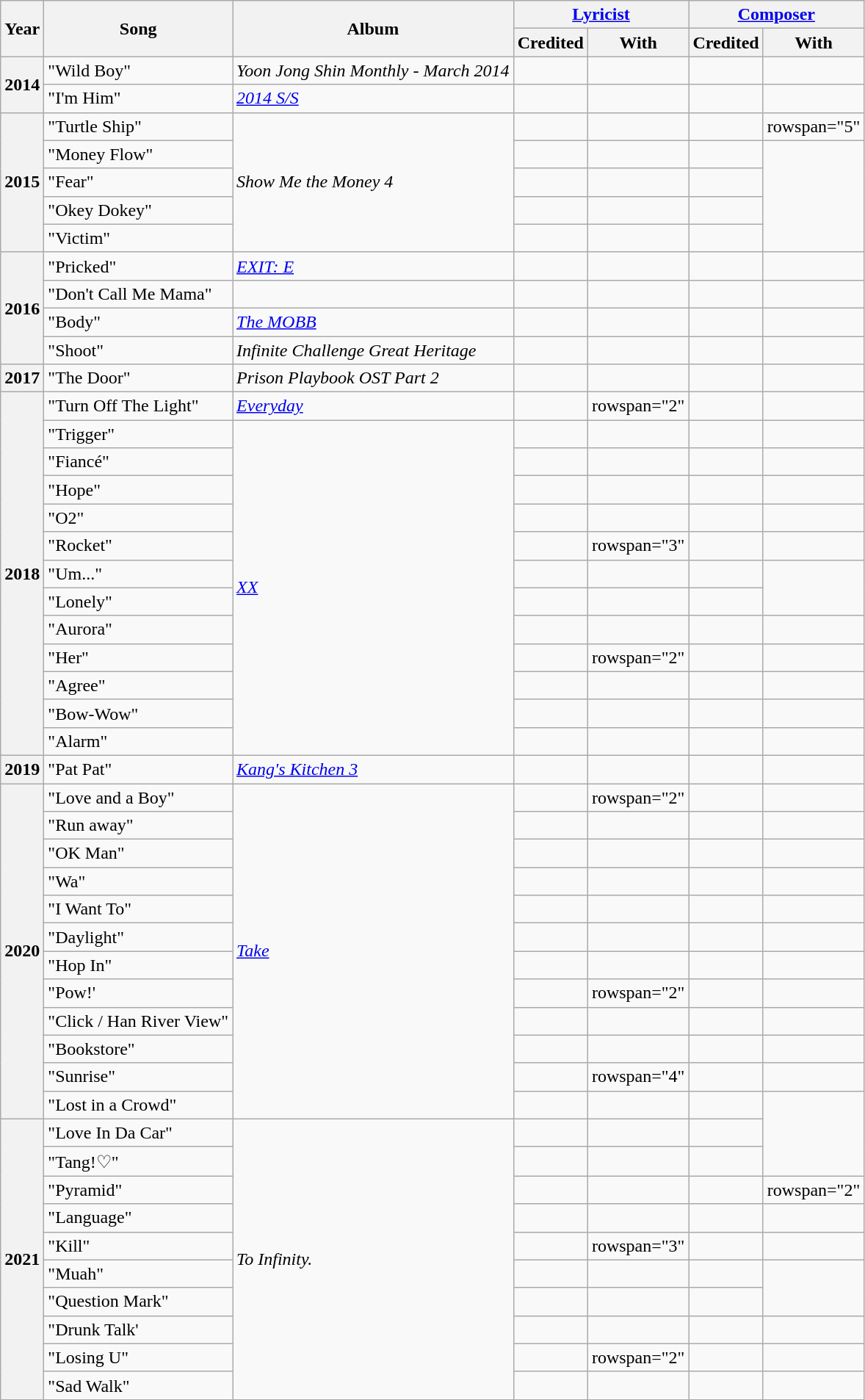<table class="wikitable sortable plainrowheaders">
<tr>
<th rowspan="2">Year</th>
<th rowspan="2">Song</th>
<th rowspan="2">Album</th>
<th colspan="2"><a href='#'>Lyricist</a></th>
<th colspan="2"><a href='#'>Composer</a></th>
</tr>
<tr>
<th>Credited</th>
<th>With</th>
<th>Credited</th>
<th>With</th>
</tr>
<tr>
<th scope="row" rowspan="2">2014</th>
<td>"Wild Boy"</td>
<td><em>Yoon Jong Shin Monthly - March 2014</em></td>
<td></td>
<td style="text-align:center"></td>
<td></td>
<td></td>
</tr>
<tr>
<td>"I'm Him" </td>
<td><em><a href='#'>2014 S/S</a></em></td>
<td></td>
<td></td>
<td></td>
<td style="text-align:center"></td>
</tr>
<tr>
<th scope="row" rowspan="5">2015</th>
<td>"Turtle Ship" </td>
<td rowspan="5"><em>Show Me the Money 4</em></td>
<td></td>
<td style="text-align:center"></td>
<td></td>
<td>rowspan="5" </td>
</tr>
<tr>
<td>"Money Flow" </td>
<td></td>
<td style="text-align:center"></td>
<td></td>
</tr>
<tr>
<td>"Fear" </td>
<td></td>
<td style="text-align:center"></td>
<td></td>
</tr>
<tr>
<td>"Okey Dokey"</td>
<td></td>
<td style="text-align:center"></td>
<td></td>
</tr>
<tr>
<td>"Victim" </td>
<td></td>
<td style="text-align:center"></td>
<td></td>
</tr>
<tr>
<th scope="row" rowspan="4">2016</th>
<td>"Pricked"</td>
<td><em><a href='#'>EXIT: E</a></em></td>
<td></td>
<td></td>
<td></td>
<td style="text-align:center"></td>
</tr>
<tr>
<td>"Don't Call Me Mama"</td>
<td></td>
<td></td>
<td style="text-align:center"></td>
<td></td>
<td style="text-align:center"></td>
</tr>
<tr>
<td>"Body"</td>
<td><em><a href='#'>The MOBB</a></em></td>
<td></td>
<td style="text-align:center"></td>
<td></td>
<td style="text-align:center"></td>
</tr>
<tr>
<td>"Shoot" </td>
<td><em>Infinite Challenge Great Heritage</em></td>
<td></td>
<td></td>
<td></td>
<td style="text-align:center"></td>
</tr>
<tr>
<th scope="row">2017</th>
<td>"The Door" </td>
<td><em>Prison Playbook OST Part 2</em></td>
<td></td>
<td style="text-align:center"></td>
<td></td>
<td></td>
</tr>
<tr>
<th scope="row" rowspan="13">2018</th>
<td>"Turn Off The Light"</td>
<td><em><a href='#'>Everyday</a></em></td>
<td></td>
<td>rowspan="2" </td>
<td></td>
<td style="text-align:center"></td>
</tr>
<tr>
<td>"Trigger" </td>
<td rowspan="12"><em><a href='#'>XX</a></em></td>
<td></td>
<td></td>
<td style="text-align:center"></td>
</tr>
<tr>
<td>"Fiancé" </td>
<td></td>
<td style="text-align:center"></td>
<td></td>
<td style="text-align:center"></td>
</tr>
<tr>
<td>"Hope"</td>
<td></td>
<td style="text-align:center"></td>
<td></td>
<td style="text-align:center"></td>
</tr>
<tr>
<td>"O2" </td>
<td></td>
<td style="text-align:center"></td>
<td></td>
<td style="text-align:center"></td>
</tr>
<tr>
<td>"Rocket" </td>
<td></td>
<td>rowspan="3" </td>
<td></td>
<td style="text-align:center"></td>
</tr>
<tr>
<td>"Um..." </td>
<td></td>
<td></td>
<td style="text-align:center"></td>
</tr>
<tr>
<td>"Lonely" </td>
<td></td>
<td></td>
<td style="text-align:center"></td>
</tr>
<tr>
<td>"Aurora" </td>
<td></td>
<td style="text-align:center"></td>
<td></td>
<td style="text-align:center"></td>
</tr>
<tr>
<td>"Her" </td>
<td></td>
<td>rowspan="2" </td>
<td></td>
<td style="text-align:center"></td>
</tr>
<tr>
<td>"Agree" </td>
<td></td>
<td></td>
<td style="text-align:center"></td>
</tr>
<tr>
<td>"Bow-Wow" </td>
<td></td>
<td style="text-align:center"></td>
<td></td>
<td style="text-align:center"></td>
</tr>
<tr>
<td>"Alarm" </td>
<td></td>
<td></td>
<td></td>
<td style="text-align:center"></td>
</tr>
<tr>
<th scope="row">2019</th>
<td>"Pat Pat" </td>
<td><em><a href='#'>Kang's Kitchen 3</a></em></td>
<td></td>
<td style="text-align:center"></td>
<td></td>
<td style="text-align:center"></td>
</tr>
<tr>
<th scope="row" rowspan="12">2020</th>
<td>"Love and a Boy"</td>
<td rowspan="12"><em><a href='#'>Take</a></em></td>
<td></td>
<td>rowspan="2" </td>
<td></td>
<td></td>
</tr>
<tr>
<td>"Run away" </td>
<td></td>
<td></td>
<td style="text-align:center"></td>
</tr>
<tr>
<td>"OK Man"</td>
<td></td>
<td style="text-align:center"></td>
<td></td>
<td></td>
</tr>
<tr>
<td>"Wa"</td>
<td></td>
<td style="text-align:center"></td>
<td></td>
<td style="text-align:center"></td>
</tr>
<tr>
<td>"I Want To" </td>
<td></td>
<td style="text-align:center"></td>
<td></td>
<td style="text-align:center"></td>
</tr>
<tr>
<td>"Daylight"</td>
<td></td>
<td></td>
<td></td>
<td style="text-align:center"></td>
</tr>
<tr>
<td>"Hop In" </td>
<td></td>
<td style="text-align:center"></td>
<td></td>
<td style="text-align:center"></td>
</tr>
<tr>
<td>"Pow!' </td>
<td></td>
<td>rowspan="2" </td>
<td></td>
<td style="text-align:center"></td>
</tr>
<tr>
<td>"Click / Han River View"</td>
<td></td>
<td></td>
<td style="text-align:center"></td>
</tr>
<tr>
<td>"Bookstore" </td>
<td></td>
<td style="text-align:center"></td>
<td></td>
<td style="text-align:center"></td>
</tr>
<tr>
<td>"Sunrise"</td>
<td></td>
<td>rowspan="4" </td>
<td></td>
<td></td>
</tr>
<tr>
<td>"Lost in a Crowd" </td>
<td></td>
<td></td>
<td style="text-align:center"></td>
</tr>
<tr>
<th scope="row" rowspan="10">2021</th>
<td>"Love In Da Car"</td>
<td rowspan="10"><em>To Infinity.</em></td>
<td></td>
<td></td>
<td></td>
</tr>
<tr>
<td>"Tang!♡" </td>
<td></td>
<td></td>
<td style="text-align:center"></td>
</tr>
<tr>
<td>"Pyramid"</td>
<td></td>
<td style="text-align:center"></td>
<td></td>
<td>rowspan="2" </td>
</tr>
<tr>
<td>"Language" </td>
<td></td>
<td style="text-align:center"></td>
<td></td>
</tr>
<tr>
<td>"Kill"</td>
<td></td>
<td>rowspan="3" </td>
<td></td>
<td style="text-align:center"></td>
</tr>
<tr>
<td>"Muah" </td>
<td></td>
<td></td>
<td style="text-align:center"></td>
</tr>
<tr>
<td>"Question Mark" </td>
<td></td>
<td></td>
<td style="text-align:center"></td>
</tr>
<tr>
<td>"Drunk Talk' </td>
<td></td>
<td style="text-align:center"></td>
<td></td>
<td style="text-align:center"></td>
</tr>
<tr>
<td>"Losing U"</td>
<td></td>
<td>rowspan="2" </td>
<td></td>
<td style="text-align:center"></td>
</tr>
<tr>
<td>"Sad Walk" </td>
<td></td>
<td></td>
<td style="text-align:center"></td>
</tr>
<tr>
</tr>
</table>
